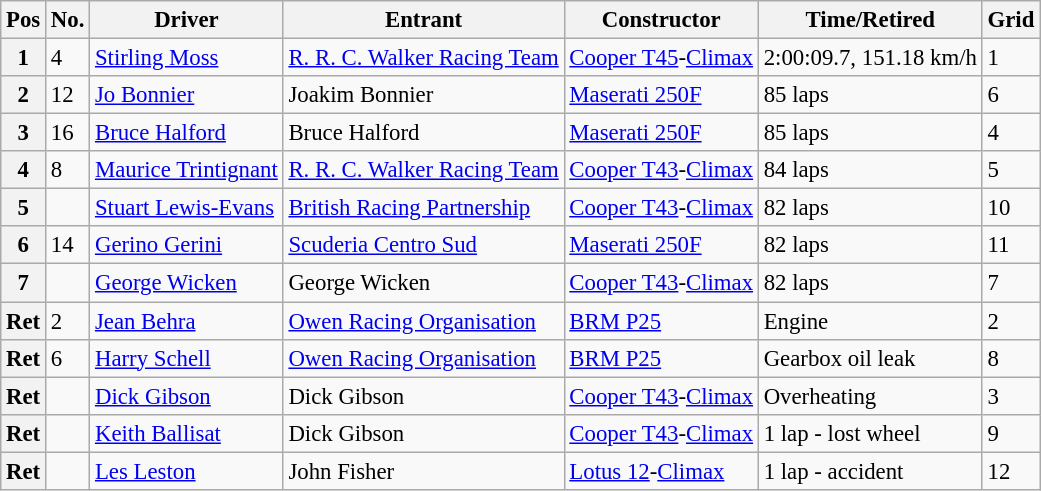<table class="wikitable" style="font-size: 95%;">
<tr>
<th>Pos</th>
<th>No.</th>
<th>Driver</th>
<th>Entrant</th>
<th>Constructor</th>
<th>Time/Retired</th>
<th>Grid</th>
</tr>
<tr>
<th>1</th>
<td>4</td>
<td> <a href='#'>Stirling Moss</a></td>
<td><a href='#'>R. R. C. Walker Racing Team</a></td>
<td><a href='#'>Cooper T45</a>-<a href='#'>Climax</a></td>
<td>2:00:09.7, 151.18 km/h</td>
<td>1</td>
</tr>
<tr>
<th>2</th>
<td>12</td>
<td> <a href='#'>Jo Bonnier</a></td>
<td>Joakim Bonnier</td>
<td><a href='#'>Maserati 250F</a></td>
<td>85 laps</td>
<td>6</td>
</tr>
<tr>
<th>3</th>
<td>16</td>
<td> <a href='#'>Bruce Halford</a></td>
<td>Bruce Halford</td>
<td><a href='#'>Maserati 250F</a></td>
<td>85 laps</td>
<td>4</td>
</tr>
<tr>
<th>4</th>
<td>8</td>
<td> <a href='#'>Maurice Trintignant</a></td>
<td><a href='#'>R. R. C. Walker Racing Team</a></td>
<td><a href='#'>Cooper T43</a>-<a href='#'>Climax</a></td>
<td>84 laps</td>
<td>5</td>
</tr>
<tr>
<th>5</th>
<td></td>
<td> <a href='#'>Stuart Lewis-Evans</a></td>
<td><a href='#'>British Racing Partnership</a></td>
<td><a href='#'>Cooper T43</a>-<a href='#'>Climax</a></td>
<td>82 laps</td>
<td>10</td>
</tr>
<tr>
<th>6</th>
<td>14</td>
<td> <a href='#'>Gerino Gerini</a></td>
<td><a href='#'>Scuderia Centro Sud</a></td>
<td><a href='#'>Maserati 250F</a></td>
<td>82 laps</td>
<td>11</td>
</tr>
<tr>
<th>7</th>
<td></td>
<td> <a href='#'>George Wicken</a></td>
<td>George Wicken</td>
<td><a href='#'>Cooper T43</a>-<a href='#'>Climax</a></td>
<td>82 laps</td>
<td>7</td>
</tr>
<tr>
<th>Ret</th>
<td>2</td>
<td> <a href='#'>Jean Behra</a></td>
<td><a href='#'>Owen Racing Organisation</a></td>
<td><a href='#'>BRM P25</a></td>
<td>Engine</td>
<td>2</td>
</tr>
<tr>
<th>Ret</th>
<td>6</td>
<td> <a href='#'>Harry Schell</a></td>
<td><a href='#'>Owen Racing Organisation</a></td>
<td><a href='#'>BRM P25</a></td>
<td>Gearbox oil leak</td>
<td>8</td>
</tr>
<tr>
<th>Ret</th>
<td></td>
<td> <a href='#'>Dick Gibson</a></td>
<td>Dick Gibson</td>
<td><a href='#'>Cooper T43</a>-<a href='#'>Climax</a></td>
<td>Overheating</td>
<td>3</td>
</tr>
<tr>
<th>Ret</th>
<td></td>
<td> <a href='#'>Keith Ballisat</a></td>
<td>Dick Gibson</td>
<td><a href='#'>Cooper T43</a>-<a href='#'>Climax</a></td>
<td>1 lap - lost wheel</td>
<td>9</td>
</tr>
<tr>
<th>Ret</th>
<td></td>
<td> <a href='#'>Les Leston</a></td>
<td>John Fisher</td>
<td><a href='#'>Lotus 12</a>-<a href='#'>Climax</a></td>
<td>1 lap - accident</td>
<td>12</td>
</tr>
</table>
